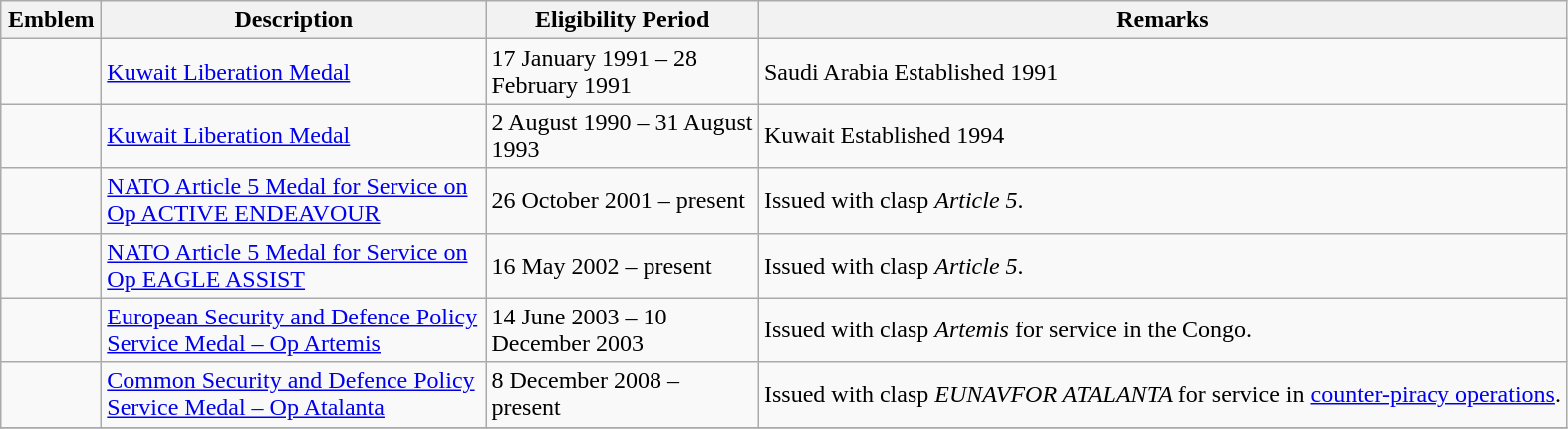<table class="wikitable">
<tr>
<th width= "60">Emblem</th>
<th width= "250">Description</th>
<th width= "175">Eligibility Period</th>
<th>Remarks</th>
</tr>
<tr>
<td></td>
<td><a href='#'>Kuwait Liberation Medal</a></td>
<td>17 January 1991 – 28 February 1991</td>
<td>Saudi Arabia Established 1991</td>
</tr>
<tr>
<td></td>
<td><a href='#'>Kuwait Liberation Medal</a></td>
<td>2 August 1990 – 31 August 1993</td>
<td>Kuwait Established 1994</td>
</tr>
<tr>
<td></td>
<td><a href='#'>NATO Article 5 Medal for Service on Op ACTIVE ENDEAVOUR</a></td>
<td>26 October 2001 – present</td>
<td>Issued with clasp <em>Article 5</em>.</td>
</tr>
<tr>
<td></td>
<td><a href='#'>NATO Article 5 Medal for Service on Op EAGLE ASSIST</a></td>
<td>16 May 2002 – present</td>
<td>Issued with clasp <em>Article 5</em>.</td>
</tr>
<tr>
<td></td>
<td><a href='#'>European Security and Defence Policy Service Medal – Op Artemis</a></td>
<td>14 June 2003 – 10 December 2003</td>
<td>Issued with clasp <em>Artemis</em> for service in the Congo.</td>
</tr>
<tr>
<td></td>
<td><a href='#'>Common Security and Defence Policy Service Medal – Op Atalanta</a></td>
<td>8 December 2008 – present</td>
<td>Issued with clasp <em>EUNAVFOR ATALANTA</em> for service in <a href='#'>counter-piracy operations</a>.</td>
</tr>
<tr>
</tr>
</table>
